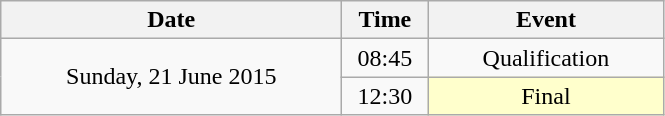<table class = "wikitable" style="text-align:center;">
<tr>
<th width=220>Date</th>
<th width=50>Time</th>
<th width=150>Event</th>
</tr>
<tr>
<td rowspan=2>Sunday, 21 June 2015</td>
<td>08:45</td>
<td>Qualification</td>
</tr>
<tr>
<td>12:30</td>
<td bgcolor=ffffcc>Final</td>
</tr>
</table>
